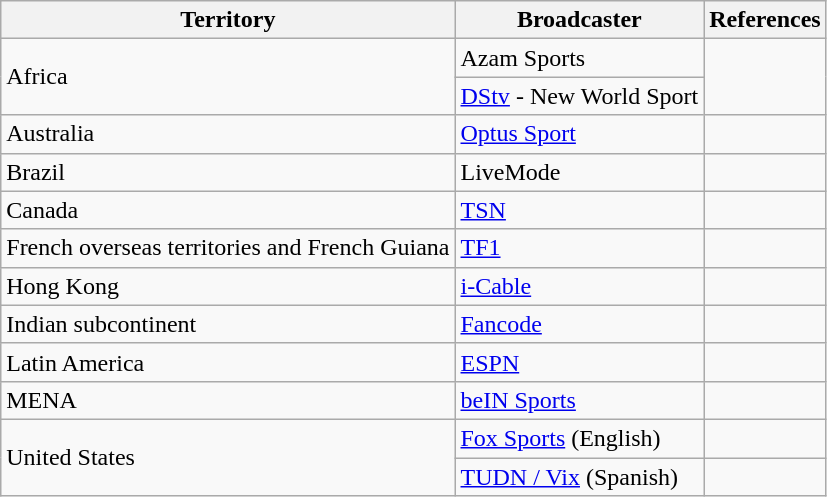<table class="wikitable">
<tr>
<th>Territory</th>
<th>Broadcaster</th>
<th>References</th>
</tr>
<tr>
<td rowspan=2>Africa</td>
<td>Azam Sports</td>
<td rowspan=2></td>
</tr>
<tr>
<td><a href='#'>DStv</a> - New World Sport</td>
</tr>
<tr>
<td>Australia</td>
<td><a href='#'>Optus Sport</a></td>
<td></td>
</tr>
<tr>
<td>Brazil</td>
<td>LiveMode</td>
<td></td>
</tr>
<tr>
<td>Canada</td>
<td><a href='#'>TSN</a></td>
<td></td>
</tr>
<tr>
<td>French overseas territories and French Guiana</td>
<td><a href='#'>TF1</a></td>
<td></td>
</tr>
<tr>
<td>Hong Kong</td>
<td><a href='#'>i-Cable</a></td>
<td></td>
</tr>
<tr>
<td>Indian subcontinent</td>
<td><a href='#'>Fancode</a></td>
<td></td>
</tr>
<tr>
<td>Latin America</td>
<td><a href='#'>ESPN</a></td>
<td></td>
</tr>
<tr>
<td>MENA</td>
<td><a href='#'>beIN Sports</a></td>
<td></td>
</tr>
<tr>
<td rowspan=2>United States</td>
<td><a href='#'>Fox Sports</a> (English)</td>
<td></td>
</tr>
<tr>
<td><a href='#'>TUDN / Vix</a> (Spanish)</td>
<td></td>
</tr>
</table>
